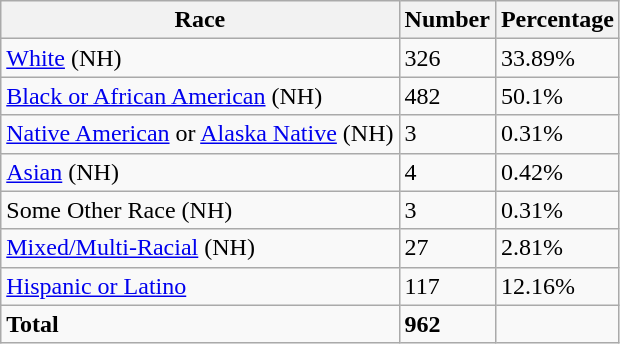<table class="wikitable">
<tr>
<th>Race</th>
<th>Number</th>
<th>Percentage</th>
</tr>
<tr>
<td><a href='#'>White</a> (NH)</td>
<td>326</td>
<td>33.89%</td>
</tr>
<tr>
<td><a href='#'>Black or African American</a> (NH)</td>
<td>482</td>
<td>50.1%</td>
</tr>
<tr>
<td><a href='#'>Native American</a> or <a href='#'>Alaska Native</a> (NH)</td>
<td>3</td>
<td>0.31%</td>
</tr>
<tr>
<td><a href='#'>Asian</a> (NH)</td>
<td>4</td>
<td>0.42%</td>
</tr>
<tr>
<td>Some Other Race (NH)</td>
<td>3</td>
<td>0.31%</td>
</tr>
<tr>
<td><a href='#'>Mixed/Multi-Racial</a> (NH)</td>
<td>27</td>
<td>2.81%</td>
</tr>
<tr>
<td><a href='#'>Hispanic or Latino</a></td>
<td>117</td>
<td>12.16%</td>
</tr>
<tr>
<td><strong>Total</strong></td>
<td><strong>962</strong></td>
<td></td>
</tr>
</table>
